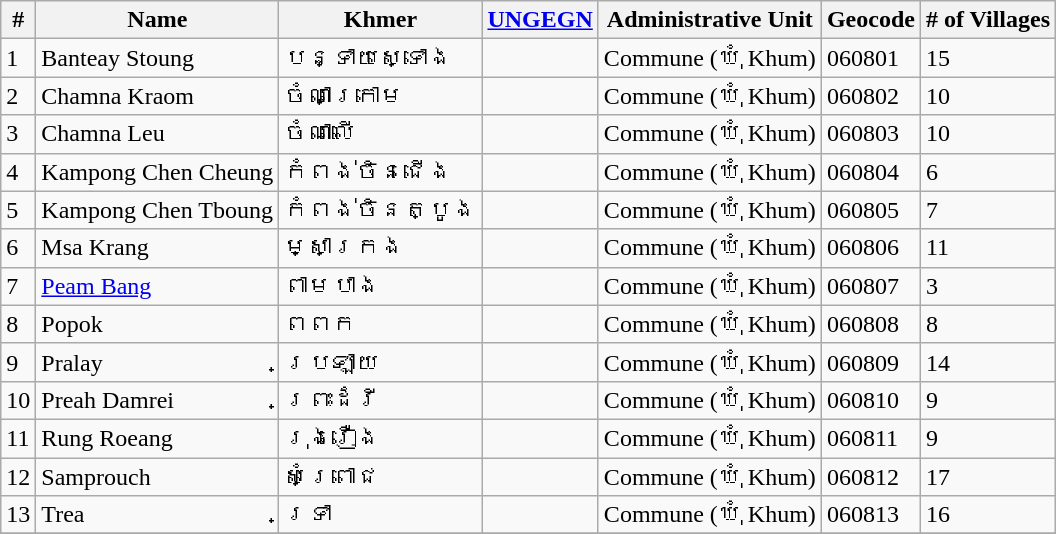<table class="wikitable sortable">
<tr>
<th>#</th>
<th>Name</th>
<th>Khmer</th>
<th><a href='#'>UNGEGN</a></th>
<th>Administrative Unit</th>
<th>Geocode</th>
<th># of Villages</th>
</tr>
<tr>
<td>1</td>
<td>Banteay Stoung</td>
<td>បន្ទាយស្ទោង</td>
<td></td>
<td>Commune (ឃុំ Khum)</td>
<td>060801</td>
<td>15</td>
</tr>
<tr>
<td>2</td>
<td>Chamna Kraom</td>
<td>ចំណាក្រោម</td>
<td></td>
<td>Commune (ឃុំ Khum)</td>
<td>060802</td>
<td>10</td>
</tr>
<tr>
<td>3</td>
<td>Chamna Leu</td>
<td>ចំណាលើ</td>
<td></td>
<td>Commune (ឃុំ Khum)</td>
<td>060803</td>
<td>10</td>
</tr>
<tr>
<td>4</td>
<td>Kampong Chen Cheung</td>
<td>កំពង់ចិនជើង</td>
<td></td>
<td>Commune (ឃុំ Khum)</td>
<td>060804</td>
<td>6</td>
</tr>
<tr>
<td>5</td>
<td>Kampong Chen Tboung</td>
<td>កំពង់ចិនត្បូង</td>
<td></td>
<td>Commune (ឃុំ Khum)</td>
<td>060805</td>
<td>7</td>
</tr>
<tr>
<td>6</td>
<td>Msa Krang</td>
<td>ម្សាក្រង</td>
<td></td>
<td>Commune (ឃុំ Khum)</td>
<td>060806</td>
<td>11</td>
</tr>
<tr>
<td>7</td>
<td><a href='#'>Peam Bang</a></td>
<td>ពាមបាង</td>
<td></td>
<td>Commune (ឃុំ Khum)</td>
<td>060807</td>
<td>3</td>
</tr>
<tr>
<td>8</td>
<td>Popok</td>
<td>ពពក</td>
<td></td>
<td>Commune (ឃុំ Khum)</td>
<td>060808</td>
<td>8</td>
</tr>
<tr>
<td>9</td>
<td>Pralay</td>
<td>ប្រឡាយ</td>
<td></td>
<td>Commune (ឃុំ Khum)</td>
<td>060809</td>
<td>14</td>
</tr>
<tr>
<td>10</td>
<td>Preah Damrei</td>
<td>ព្រះដំរី</td>
<td></td>
<td>Commune (ឃុំ Khum)</td>
<td>060810</td>
<td>9</td>
</tr>
<tr>
<td>11</td>
<td>Rung Roeang</td>
<td>រុងរឿង</td>
<td></td>
<td>Commune (ឃុំ Khum)</td>
<td>060811</td>
<td>9</td>
</tr>
<tr>
<td>12</td>
<td>Samprouch</td>
<td>សំព្រោជ</td>
<td></td>
<td>Commune (ឃុំ Khum)</td>
<td>060812</td>
<td>17</td>
</tr>
<tr>
<td>13</td>
<td>Trea</td>
<td>ទ្រា</td>
<td></td>
<td>Commune (ឃុំ Khum)</td>
<td>060813</td>
<td>16</td>
</tr>
<tr>
</tr>
</table>
